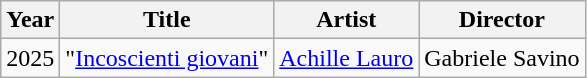<table class="wikitable plainrowheaders sortable">
<tr>
<th scope="col">Year</th>
<th scope="col">Title</th>
<th scope="col">Artist</th>
<th class="unsortable">Director</th>
</tr>
<tr>
<td>2025</td>
<td>"<a href='#'>Incoscienti giovani</a>"</td>
<td><a href='#'>Achille Lauro</a></td>
<td>Gabriele Savino</td>
</tr>
</table>
